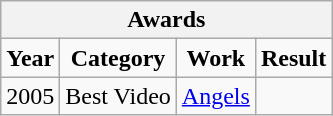<table class="wikitable">
<tr style="text-align:center;">
<th colspan=5>Awards</th>
</tr>
<tr style="text-align:center;">
<td><strong>Year</strong></td>
<td><strong>Category</strong></td>
<td><strong>Work</strong></td>
<td><strong>Result</strong></td>
</tr>
<tr>
<td>2005</td>
<td>Best Video</td>
<td><a href='#'>Angels</a></td>
<td></td>
</tr>
</table>
